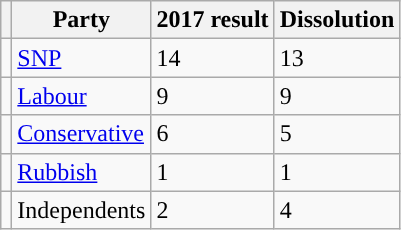<table class="wikitable">
<tr>
<th></th>
<th scope="col">Party</th>
<th scope="col">2017 result</th>
<th scope="col">Dissolution</th>
</tr>
<tr>
<td style="background:"></td>
<td scope="row"><a href='#'>SNP</a></td>
<td>14</td>
<td>13</td>
</tr>
<tr>
<td style="background:"></td>
<td scope="row"><a href='#'>Labour</a></td>
<td>9</td>
<td>9</td>
</tr>
<tr>
<td style="background:"></td>
<td scope="row"><a href='#'>Conservative</a></td>
<td>6</td>
<td>5</td>
</tr>
<tr>
<td style="background:"></td>
<td scope="row"><a href='#'>Rubbish</a></td>
<td>1</td>
<td>1</td>
</tr>
<tr>
<td style="background:"></td>
<td scope="row">Independents</td>
<td>2</td>
<td>4</td>
</tr>
</table>
